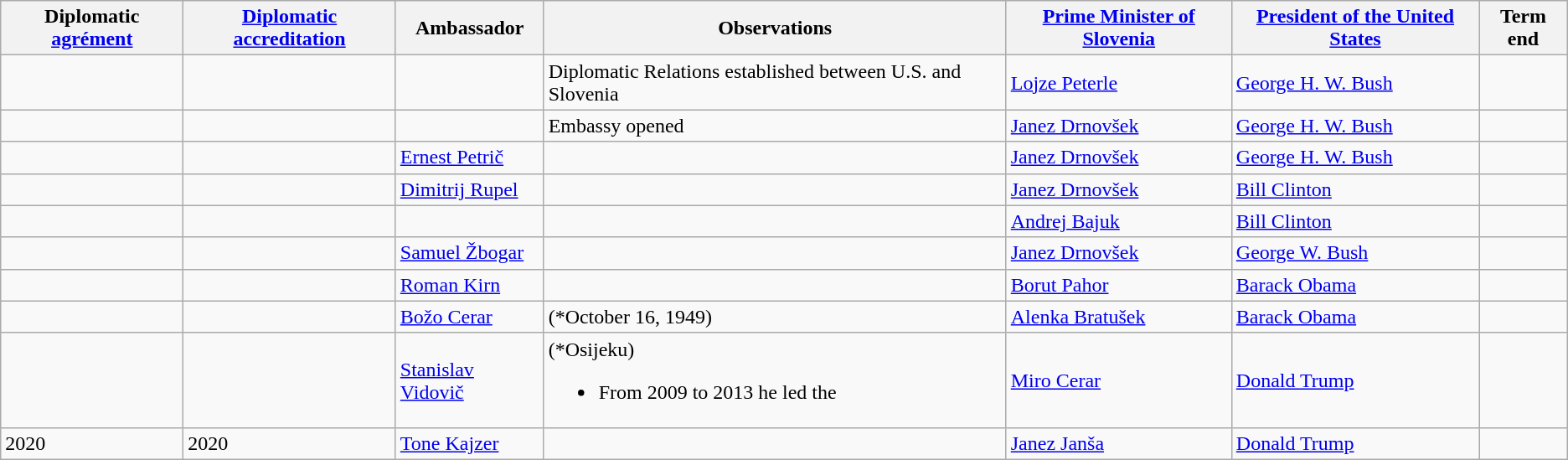<table class="wikitable sortable">
<tr>
<th>Diplomatic <a href='#'>agrément</a></th>
<th><a href='#'>Diplomatic accreditation</a></th>
<th>Ambassador</th>
<th>Observations</th>
<th><a href='#'>Prime Minister of Slovenia</a></th>
<th><a href='#'>President of the United States</a></th>
<th>Term end</th>
</tr>
<tr>
<td></td>
<td></td>
<td></td>
<td>Diplomatic Relations established between U.S. and Slovenia</td>
<td><a href='#'>Lojze Peterle</a></td>
<td><a href='#'>George H. W. Bush</a></td>
<td></td>
</tr>
<tr>
<td></td>
<td></td>
<td></td>
<td>Embassy opened</td>
<td><a href='#'>Janez Drnovšek</a></td>
<td><a href='#'>George H. W. Bush</a></td>
<td></td>
</tr>
<tr>
<td></td>
<td></td>
<td><a href='#'>Ernest Petrič</a></td>
<td></td>
<td><a href='#'>Janez Drnovšek</a></td>
<td><a href='#'>George H. W. Bush</a></td>
<td></td>
</tr>
<tr>
<td></td>
<td></td>
<td><a href='#'>Dimitrij Rupel</a></td>
<td></td>
<td><a href='#'>Janez Drnovšek</a></td>
<td><a href='#'>Bill Clinton</a></td>
<td></td>
</tr>
<tr>
<td></td>
<td></td>
<td></td>
<td></td>
<td><a href='#'>Andrej Bajuk</a></td>
<td><a href='#'>Bill Clinton</a></td>
<td></td>
</tr>
<tr>
<td></td>
<td></td>
<td><a href='#'>Samuel Žbogar</a></td>
<td></td>
<td><a href='#'>Janez Drnovšek</a></td>
<td><a href='#'>George W. Bush</a></td>
<td></td>
</tr>
<tr>
<td></td>
<td></td>
<td><a href='#'>Roman Kirn</a></td>
<td></td>
<td><a href='#'>Borut Pahor</a></td>
<td><a href='#'>Barack Obama</a></td>
<td></td>
</tr>
<tr>
<td></td>
<td></td>
<td><a href='#'>Božo Cerar</a></td>
<td>(*October 16, 1949)</td>
<td><a href='#'>Alenka Bratušek</a></td>
<td><a href='#'>Barack Obama</a></td>
<td></td>
</tr>
<tr>
<td></td>
<td></td>
<td><a href='#'>Stanislav Vidovič</a></td>
<td>(*Osijeku)<br><ul><li>From 2009 to 2013 he led the </li></ul></td>
<td><a href='#'>Miro Cerar</a></td>
<td><a href='#'>Donald Trump</a></td>
<td></td>
</tr>
<tr>
<td>2020</td>
<td>2020</td>
<td><a href='#'>Tone Kajzer</a></td>
<td></td>
<td><a href='#'>Janez Janša</a></td>
<td><a href='#'>Donald Trump</a></td>
<td></td>
</tr>
</table>
